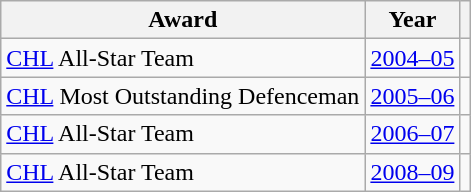<table class="wikitable">
<tr>
<th>Award</th>
<th>Year</th>
<th></th>
</tr>
<tr>
<td><a href='#'>CHL</a> All-Star Team</td>
<td><a href='#'>2004–05</a></td>
<td></td>
</tr>
<tr>
<td><a href='#'>CHL</a> Most Outstanding Defenceman</td>
<td><a href='#'>2005–06</a></td>
<td></td>
</tr>
<tr>
<td><a href='#'>CHL</a> All-Star Team</td>
<td><a href='#'>2006–07</a></td>
<td></td>
</tr>
<tr>
<td><a href='#'>CHL</a> All-Star Team</td>
<td><a href='#'>2008–09</a></td>
<td></td>
</tr>
</table>
